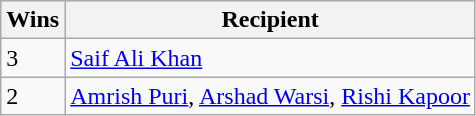<table class="wikitable">
<tr>
<th>Wins</th>
<th>Recipient</th>
</tr>
<tr>
<td>3</td>
<td><a href='#'>Saif Ali Khan</a></td>
</tr>
<tr>
<td>2</td>
<td><a href='#'>Amrish Puri</a>, <a href='#'>Arshad Warsi</a>, <a href='#'>Rishi Kapoor</a></td>
</tr>
</table>
